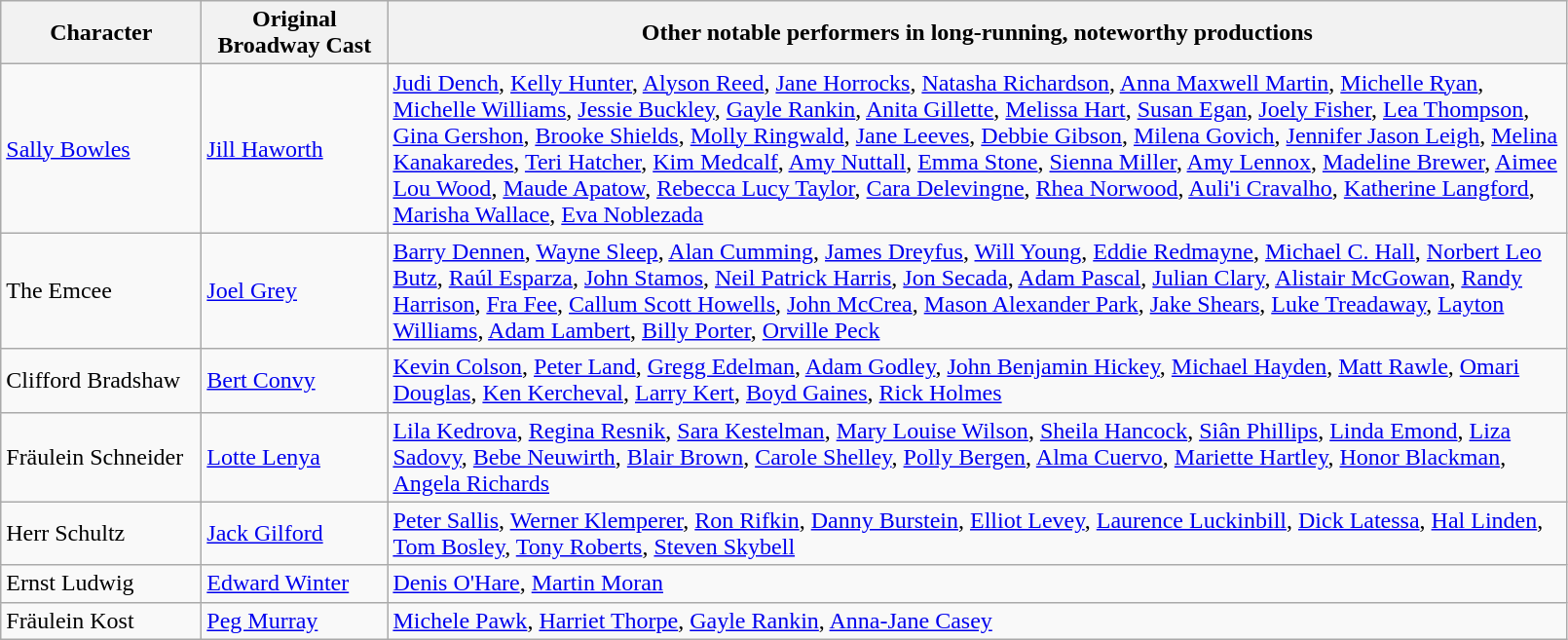<table class="wikitable">
<tr>
<th width="130">Character</th>
<th width="120">Original Broadway Cast</th>
<th width="800">Other notable performers in long-running, noteworthy productions</th>
</tr>
<tr>
<td><a href='#'>Sally Bowles</a></td>
<td><a href='#'>Jill Haworth</a></td>
<td><a href='#'>Judi Dench</a>, <a href='#'>Kelly Hunter</a>, <a href='#'>Alyson Reed</a>, <a href='#'>Jane Horrocks</a>, <a href='#'>Natasha Richardson</a>, <a href='#'>Anna Maxwell Martin</a>, <a href='#'>Michelle Ryan</a>, <a href='#'>Michelle Williams</a>, <a href='#'>Jessie Buckley</a>, <a href='#'>Gayle Rankin</a>,  <a href='#'>Anita Gillette</a>, <a href='#'>Melissa Hart</a>, <a href='#'>Susan Egan</a>, <a href='#'>Joely Fisher</a>, <a href='#'>Lea Thompson</a>, <a href='#'>Gina Gershon</a>, <a href='#'>Brooke Shields</a>, <a href='#'>Molly Ringwald</a>, <a href='#'>Jane Leeves</a>, <a href='#'>Debbie Gibson</a>, <a href='#'>Milena Govich</a>, <a href='#'>Jennifer Jason Leigh</a>, <a href='#'>Melina Kanakaredes</a>, <a href='#'>Teri Hatcher</a>, <a href='#'>Kim Medcalf</a>, <a href='#'>Amy Nuttall</a>, <a href='#'>Emma Stone</a>, <a href='#'>Sienna Miller</a>, <a href='#'>Amy Lennox</a>, <a href='#'>Madeline Brewer</a>, <a href='#'>Aimee Lou Wood</a>, <a href='#'>Maude Apatow</a>, <a href='#'>Rebecca Lucy Taylor</a>, <a href='#'>Cara Delevingne</a>, <a href='#'>Rhea Norwood</a>, <a href='#'>Auli'i Cravalho</a>, <a href='#'>Katherine Langford</a>, <a href='#'>Marisha Wallace</a>, <a href='#'>Eva Noblezada</a></td>
</tr>
<tr>
<td>The Emcee</td>
<td><a href='#'>Joel Grey</a></td>
<td><a href='#'>Barry Dennen</a>, <a href='#'>Wayne Sleep</a>, <a href='#'>Alan Cumming</a>, <a href='#'>James Dreyfus</a>, <a href='#'>Will Young</a>, <a href='#'>Eddie Redmayne</a>, <a href='#'>Michael C. Hall</a>, <a href='#'>Norbert Leo Butz</a>, <a href='#'>Raúl Esparza</a>, <a href='#'>John Stamos</a>, <a href='#'>Neil Patrick Harris</a>, <a href='#'>Jon Secada</a>, <a href='#'>Adam Pascal</a>, <a href='#'>Julian Clary</a>, <a href='#'>Alistair McGowan</a>, <a href='#'>Randy Harrison</a>, <a href='#'>Fra Fee</a>, <a href='#'>Callum Scott Howells</a>, <a href='#'>John McCrea</a>, <a href='#'>Mason Alexander Park</a>, <a href='#'>Jake Shears</a>, <a href='#'>Luke Treadaway</a>, <a href='#'>Layton Williams</a>, <a href='#'>Adam Lambert</a>, <a href='#'>Billy Porter</a>, <a href='#'>Orville Peck</a></td>
</tr>
<tr>
<td>Clifford Bradshaw</td>
<td><a href='#'>Bert Convy</a></td>
<td><a href='#'>Kevin Colson</a>, <a href='#'>Peter Land</a>, <a href='#'>Gregg Edelman</a>, <a href='#'>Adam Godley</a>, <a href='#'>John Benjamin Hickey</a>, <a href='#'>Michael Hayden</a>, <a href='#'>Matt Rawle</a>, <a href='#'>Omari Douglas</a>, <a href='#'>Ken Kercheval</a>, <a href='#'>Larry Kert</a>, <a href='#'>Boyd Gaines</a>, <a href='#'>Rick Holmes</a></td>
</tr>
<tr>
<td>Fräulein Schneider</td>
<td><a href='#'>Lotte Lenya</a></td>
<td><a href='#'>Lila Kedrova</a>, <a href='#'>Regina Resnik</a>, <a href='#'>Sara Kestelman</a>, <a href='#'>Mary Louise Wilson</a>, <a href='#'>Sheila Hancock</a>, <a href='#'>Siân Phillips</a>, <a href='#'>Linda Emond</a>, <a href='#'>Liza Sadovy</a>, <a href='#'>Bebe Neuwirth</a>, <a href='#'>Blair Brown</a>, <a href='#'>Carole Shelley</a>, <a href='#'>Polly Bergen</a>, <a href='#'>Alma Cuervo</a>, <a href='#'>Mariette Hartley</a>, <a href='#'>Honor Blackman</a>, <a href='#'>Angela Richards</a></td>
</tr>
<tr>
<td>Herr Schultz</td>
<td><a href='#'>Jack Gilford</a></td>
<td><a href='#'>Peter Sallis</a>, <a href='#'>Werner Klemperer</a>, <a href='#'>Ron Rifkin</a>, <a href='#'>Danny Burstein</a>, <a href='#'>Elliot Levey</a>, <a href='#'>Laurence Luckinbill</a>, <a href='#'>Dick Latessa</a>, <a href='#'>Hal Linden</a>, <a href='#'>Tom Bosley</a>, <a href='#'>Tony Roberts</a>, <a href='#'>Steven Skybell</a></td>
</tr>
<tr>
<td>Ernst Ludwig</td>
<td><a href='#'>Edward Winter</a></td>
<td><a href='#'>Denis O'Hare</a>, <a href='#'>Martin Moran</a></td>
</tr>
<tr>
<td>Fräulein Kost</td>
<td><a href='#'>Peg Murray</a></td>
<td><a href='#'>Michele Pawk</a>, <a href='#'>Harriet Thorpe</a>, <a href='#'>Gayle Rankin</a>, <a href='#'>Anna-Jane Casey</a></td>
</tr>
</table>
